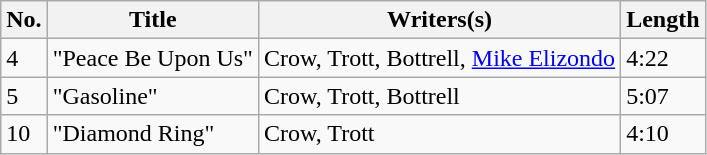<table class="wikitable">
<tr>
<th>No.</th>
<th>Title</th>
<th>Writers(s)</th>
<th>Length</th>
</tr>
<tr>
<td>4</td>
<td>"Peace Be Upon Us"</td>
<td>Crow, Trott, Bottrell, <a href='#'>Mike Elizondo</a></td>
<td>4:22</td>
</tr>
<tr>
<td>5</td>
<td>"Gasoline"</td>
<td>Crow, Trott, Bottrell</td>
<td>5:07</td>
</tr>
<tr>
<td>10</td>
<td>"Diamond Ring"</td>
<td>Crow, Trott</td>
<td>4:10</td>
</tr>
</table>
